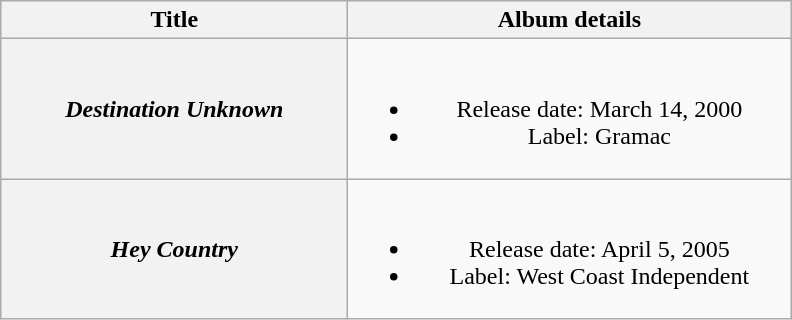<table class="wikitable plainrowheaders" style="text-align:center;">
<tr>
<th style="width:14em;">Title</th>
<th style="width:18em;">Album details</th>
</tr>
<tr>
<th scope="row"><em>Destination Unknown</em></th>
<td><br><ul><li>Release date: March 14, 2000</li><li>Label: Gramac</li></ul></td>
</tr>
<tr>
<th scope="row"><em>Hey Country</em></th>
<td><br><ul><li>Release date: April 5, 2005</li><li>Label: West Coast Independent</li></ul></td>
</tr>
</table>
